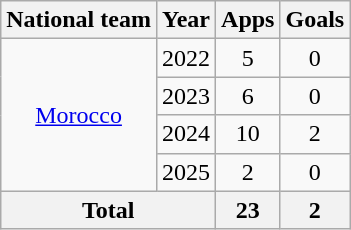<table class="wikitable" style="text-align:center">
<tr>
<th>National team</th>
<th>Year</th>
<th>Apps</th>
<th>Goals</th>
</tr>
<tr>
<td rowspan="4"><a href='#'>Morocco</a></td>
<td>2022</td>
<td>5</td>
<td>0</td>
</tr>
<tr>
<td>2023</td>
<td>6</td>
<td>0</td>
</tr>
<tr>
<td>2024</td>
<td>10</td>
<td>2</td>
</tr>
<tr>
<td>2025</td>
<td>2</td>
<td>0</td>
</tr>
<tr>
<th colspan="2">Total</th>
<th>23</th>
<th>2</th>
</tr>
</table>
